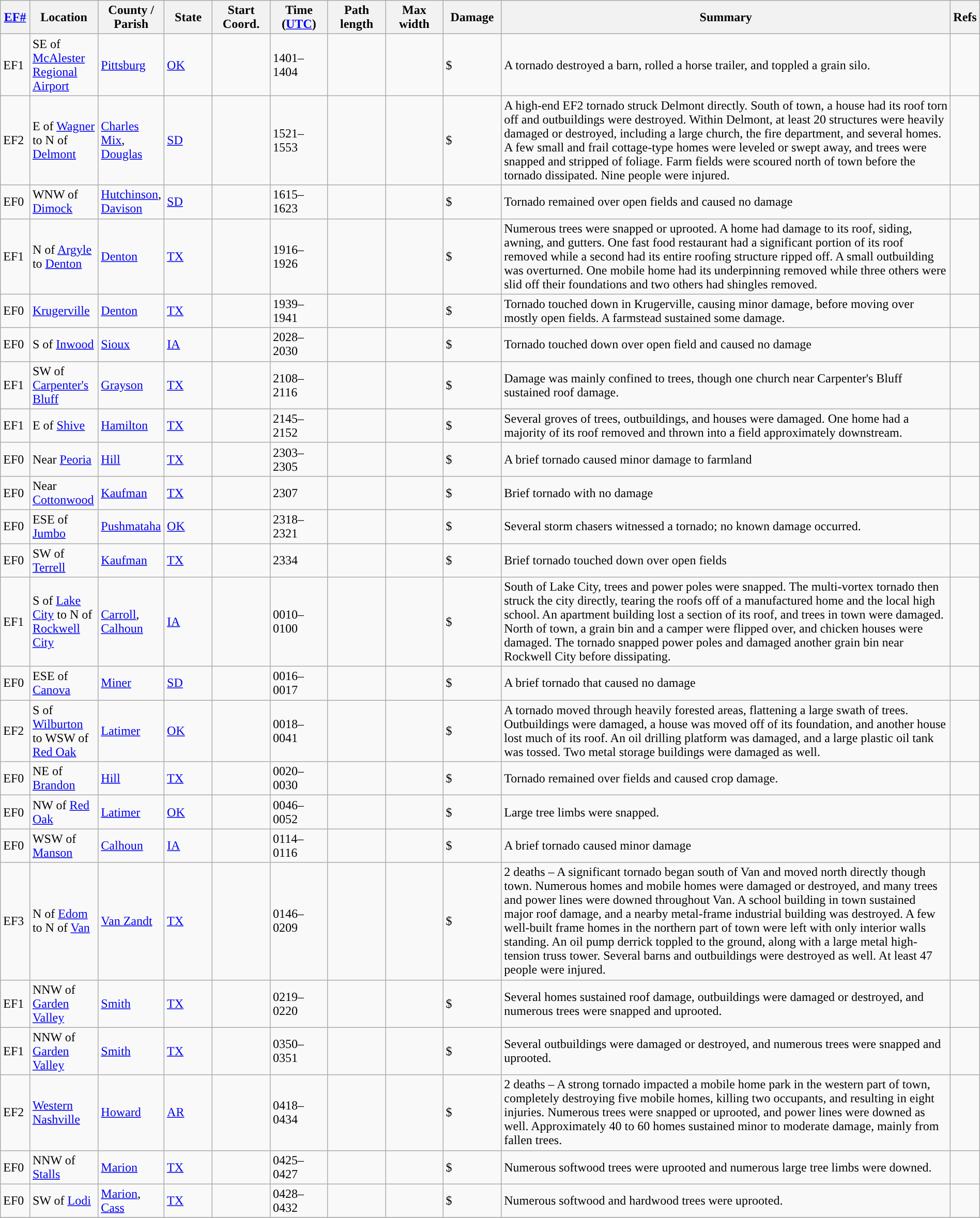<table class="wikitable sortable" style="width:100%;">
<tr>
<th scope="col" width="3%" align="center"><a href='#'>EF#</a></th>
<th scope="col" width="7%" align="center" class="unsortable">Location</th>
<th scope="col" width="6%" align="center" class="unsortable">County / Parish</th>
<th scope="col" width="5%" align="center">State</th>
<th scope="col" width="6%" align="center">Start Coord.</th>
<th scope="col" width="6%" align="center">Time (<a href='#'>UTC</a>)</th>
<th scope="col" width="6%" align="center">Path length</th>
<th scope="col" width="6%" align="center">Max width</th>
<th scope="col" width="6%" align="center">Damage</th>
<th scope="col" width="48%" class="unsortable" align="center">Summary</th>
<th scope="col" width="48%" class="unsortable" align="center">Refs</th>
</tr>
<tr>
<td>EF1</td>
<td>SE of <a href='#'>McAlester Regional Airport</a></td>
<td><a href='#'>Pittsburg</a></td>
<td><a href='#'>OK</a></td>
<td></td>
<td>1401–1404</td>
<td></td>
<td></td>
<td>$</td>
<td>A tornado destroyed a barn, rolled a horse trailer, and toppled a grain silo.</td>
<td></td>
</tr>
<tr>
<td>EF2</td>
<td>E of <a href='#'>Wagner</a> to N of <a href='#'>Delmont</a></td>
<td><a href='#'>Charles Mix</a>, <a href='#'>Douglas</a></td>
<td><a href='#'>SD</a></td>
<td></td>
<td>1521–1553</td>
<td></td>
<td></td>
<td>$</td>
<td>A high-end EF2 tornado struck Delmont directly. South of town, a house had its roof torn off and outbuildings were destroyed. Within Delmont, at least 20 structures were heavily damaged or destroyed, including a large church, the fire department, and several homes. A few small and frail cottage-type homes were leveled or swept away, and trees were snapped and stripped of foliage. Farm fields were scoured north of town before the tornado dissipated. Nine people were injured.</td>
<td><br></td>
</tr>
<tr>
<td>EF0</td>
<td>WNW of <a href='#'>Dimock</a></td>
<td><a href='#'>Hutchinson</a>, <a href='#'>Davison</a></td>
<td><a href='#'>SD</a></td>
<td></td>
<td>1615–1623</td>
<td></td>
<td></td>
<td>$</td>
<td>Tornado remained over open fields and caused no damage</td>
<td><br></td>
</tr>
<tr>
<td>EF1</td>
<td>N of <a href='#'>Argyle</a> to <a href='#'>Denton</a></td>
<td><a href='#'>Denton</a></td>
<td><a href='#'>TX</a></td>
<td></td>
<td>1916–1926</td>
<td></td>
<td></td>
<td>$</td>
<td>Numerous trees were snapped or uprooted. A home had damage to its roof, siding, awning, and gutters. One fast food restaurant had a significant portion of its roof removed while a second had its entire roofing structure ripped off. A small outbuilding was overturned. One mobile home had its underpinning removed while three others were slid off their foundations and two others had shingles removed.</td>
<td><br></td>
</tr>
<tr>
<td>EF0</td>
<td><a href='#'>Krugerville</a></td>
<td><a href='#'>Denton</a></td>
<td><a href='#'>TX</a></td>
<td></td>
<td>1939–1941</td>
<td></td>
<td></td>
<td>$</td>
<td>Tornado touched down in Krugerville, causing minor damage, before moving over mostly open fields. A farmstead sustained some damage.</td>
<td></td>
</tr>
<tr>
<td>EF0</td>
<td>S of <a href='#'>Inwood</a></td>
<td><a href='#'>Sioux</a></td>
<td><a href='#'>IA</a></td>
<td></td>
<td>2028–2030</td>
<td></td>
<td></td>
<td>$</td>
<td>Tornado touched down over open field and caused no damage</td>
<td></td>
</tr>
<tr>
<td>EF1</td>
<td>SW of <a href='#'>Carpenter's Bluff</a></td>
<td><a href='#'>Grayson</a></td>
<td><a href='#'>TX</a></td>
<td></td>
<td>2108–2116</td>
<td></td>
<td></td>
<td>$</td>
<td>Damage was mainly confined to trees, though one church near Carpenter's Bluff sustained roof damage.</td>
<td></td>
</tr>
<tr>
<td>EF1</td>
<td>E of <a href='#'>Shive</a></td>
<td><a href='#'>Hamilton</a></td>
<td><a href='#'>TX</a></td>
<td></td>
<td>2145–2152</td>
<td></td>
<td></td>
<td>$</td>
<td>Several groves of trees, outbuildings, and houses were damaged. One home had a majority of its roof removed and thrown into a field approximately  downstream.</td>
<td></td>
</tr>
<tr>
<td>EF0</td>
<td>Near <a href='#'>Peoria</a></td>
<td><a href='#'>Hill</a></td>
<td><a href='#'>TX</a></td>
<td></td>
<td>2303–2305</td>
<td></td>
<td></td>
<td>$</td>
<td>A brief tornado caused minor damage to farmland</td>
<td></td>
</tr>
<tr>
<td>EF0</td>
<td>Near <a href='#'>Cottonwood</a></td>
<td><a href='#'>Kaufman</a></td>
<td><a href='#'>TX</a></td>
<td></td>
<td>2307</td>
<td></td>
<td></td>
<td>$</td>
<td>Brief tornado with no damage</td>
<td></td>
</tr>
<tr>
<td>EF0</td>
<td>ESE of <a href='#'>Jumbo</a></td>
<td><a href='#'>Pushmataha</a></td>
<td><a href='#'>OK</a></td>
<td></td>
<td>2318–2321</td>
<td></td>
<td></td>
<td>$</td>
<td>Several storm chasers witnessed a tornado; no known damage occurred.</td>
<td></td>
</tr>
<tr>
<td>EF0</td>
<td>SW of <a href='#'>Terrell</a></td>
<td><a href='#'>Kaufman</a></td>
<td><a href='#'>TX</a></td>
<td></td>
<td>2334</td>
<td></td>
<td></td>
<td>$</td>
<td>Brief tornado touched down over open fields</td>
<td></td>
</tr>
<tr>
<td>EF1</td>
<td>S of <a href='#'>Lake City</a> to N of <a href='#'>Rockwell City</a></td>
<td><a href='#'>Carroll</a>, <a href='#'>Calhoun</a></td>
<td><a href='#'>IA</a></td>
<td></td>
<td>0010–0100</td>
<td></td>
<td></td>
<td>$</td>
<td>South of Lake City, trees and power poles were snapped. The multi-vortex tornado then struck the city directly, tearing the roofs off of a manufactured home and the local high school. An apartment building lost a section of its roof, and trees in town were damaged. North of town, a grain bin and a camper were flipped over, and chicken houses were damaged. The tornado snapped power poles and damaged another grain bin near Rockwell City before dissipating.</td>
<td><br></td>
</tr>
<tr>
<td>EF0</td>
<td>ESE of <a href='#'>Canova</a></td>
<td><a href='#'>Miner</a></td>
<td><a href='#'>SD</a></td>
<td></td>
<td>0016–0017</td>
<td></td>
<td></td>
<td>$</td>
<td>A brief tornado that caused no damage</td>
<td></td>
</tr>
<tr>
<td>EF2</td>
<td>S of <a href='#'>Wilburton</a> to WSW of <a href='#'>Red Oak</a></td>
<td><a href='#'>Latimer</a></td>
<td><a href='#'>OK</a></td>
<td></td>
<td>0018–0041</td>
<td></td>
<td></td>
<td>$</td>
<td>A tornado moved through heavily forested areas, flattening a large swath of trees. Outbuildings were damaged, a house was moved off of its foundation, and another house lost much of its roof. An oil drilling platform was damaged, and a large plastic oil tank was tossed. Two metal storage buildings were damaged as well.</td>
<td><br></td>
</tr>
<tr>
<td>EF0</td>
<td>NE of <a href='#'>Brandon</a></td>
<td><a href='#'>Hill</a></td>
<td><a href='#'>TX</a></td>
<td></td>
<td>0020–0030</td>
<td></td>
<td></td>
<td>$</td>
<td>Tornado remained over fields and caused crop damage.</td>
<td></td>
</tr>
<tr>
<td>EF0</td>
<td>NW of <a href='#'>Red Oak</a></td>
<td><a href='#'>Latimer</a></td>
<td><a href='#'>OK</a></td>
<td></td>
<td>0046–0052</td>
<td></td>
<td></td>
<td>$</td>
<td>Large tree limbs were snapped.</td>
<td></td>
</tr>
<tr>
<td>EF0</td>
<td>WSW of <a href='#'>Manson</a></td>
<td><a href='#'>Calhoun</a></td>
<td><a href='#'>IA</a></td>
<td></td>
<td>0114–0116</td>
<td></td>
<td></td>
<td>$</td>
<td>A brief tornado caused minor damage</td>
<td></td>
</tr>
<tr>
<td>EF3</td>
<td>N of <a href='#'>Edom</a> to N of <a href='#'>Van</a></td>
<td><a href='#'>Van Zandt</a></td>
<td><a href='#'>TX</a></td>
<td></td>
<td>0146–0209</td>
<td></td>
<td></td>
<td>$</td>
<td>2 deaths – A significant tornado began south of Van and moved north directly though town. Numerous homes and mobile homes were damaged or destroyed, and many trees and power lines were downed throughout Van. A school building in town sustained major roof damage, and a nearby metal-frame industrial building was destroyed. A few well-built frame homes in the northern part of town were left with only interior walls standing. An oil pump derrick toppled to the ground, along with a large metal high-tension truss tower. Several barns and outbuildings were destroyed as well. At least 47 people were injured.</td>
<td><br></td>
</tr>
<tr>
<td>EF1</td>
<td>NNW of <a href='#'>Garden Valley</a></td>
<td><a href='#'>Smith</a></td>
<td><a href='#'>TX</a></td>
<td></td>
<td>0219–0220</td>
<td></td>
<td></td>
<td>$</td>
<td>Several homes sustained roof damage, outbuildings were damaged or destroyed, and numerous trees were snapped and uprooted.</td>
<td></td>
</tr>
<tr>
<td>EF1</td>
<td>NNW of <a href='#'>Garden Valley</a></td>
<td><a href='#'>Smith</a></td>
<td><a href='#'>TX</a></td>
<td></td>
<td>0350–0351</td>
<td></td>
<td></td>
<td>$</td>
<td>Several outbuildings were damaged or destroyed, and numerous trees were snapped and uprooted.</td>
<td></td>
</tr>
<tr>
<td>EF2</td>
<td><a href='#'>Western Nashville</a></td>
<td><a href='#'>Howard</a></td>
<td><a href='#'>AR</a></td>
<td></td>
<td>0418–0434</td>
<td></td>
<td></td>
<td>$</td>
<td>2 deaths – A strong tornado impacted a mobile home park in the western part of town, completely destroying five mobile homes, killing two occupants, and resulting in eight injuries. Numerous trees were snapped or uprooted, and power lines were downed as well. Approximately 40 to 60 homes sustained minor to moderate damage, mainly from fallen trees.</td>
<td><br></td>
</tr>
<tr>
<td>EF0</td>
<td>NNW of <a href='#'>Stalls</a></td>
<td><a href='#'>Marion</a></td>
<td><a href='#'>TX</a></td>
<td></td>
<td>0425–0427</td>
<td></td>
<td></td>
<td>$</td>
<td>Numerous softwood trees were uprooted and numerous large tree limbs were downed.</td>
<td><br></td>
</tr>
<tr>
<td>EF0</td>
<td>SW of <a href='#'>Lodi</a></td>
<td><a href='#'>Marion</a>, <a href='#'>Cass</a></td>
<td><a href='#'>TX</a></td>
<td></td>
<td>0428–0432</td>
<td></td>
<td></td>
<td>$</td>
<td>Numerous softwood and hardwood trees were uprooted.</td>
<td><br></td>
</tr>
<tr>
</tr>
</table>
